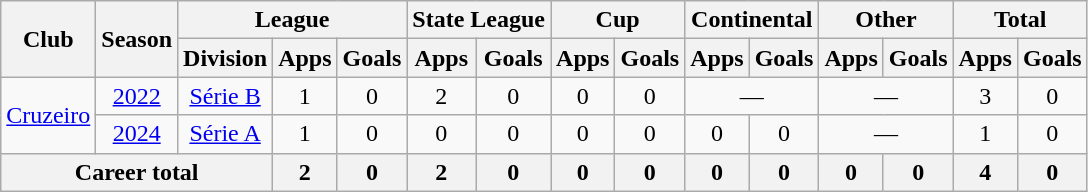<table class="wikitable" style="text-align: center;">
<tr>
<th rowspan="2">Club</th>
<th rowspan="2">Season</th>
<th colspan="3">League</th>
<th colspan="2">State League</th>
<th colspan="2">Cup</th>
<th colspan="2">Continental</th>
<th colspan="2">Other</th>
<th colspan="2">Total</th>
</tr>
<tr>
<th>Division</th>
<th>Apps</th>
<th>Goals</th>
<th>Apps</th>
<th>Goals</th>
<th>Apps</th>
<th>Goals</th>
<th>Apps</th>
<th>Goals</th>
<th>Apps</th>
<th>Goals</th>
<th>Apps</th>
<th>Goals</th>
</tr>
<tr>
<td rowspan="2"><a href='#'>Cruzeiro</a></td>
<td><a href='#'>2022</a></td>
<td><a href='#'>Série B</a></td>
<td>1</td>
<td>0</td>
<td>2</td>
<td>0</td>
<td>0</td>
<td>0</td>
<td colspan="2">—</td>
<td colspan="2">—</td>
<td>3</td>
<td>0</td>
</tr>
<tr>
<td><a href='#'>2024</a></td>
<td><a href='#'>Série A</a></td>
<td>1</td>
<td>0</td>
<td>0</td>
<td>0</td>
<td>0</td>
<td>0</td>
<td>0</td>
<td>0</td>
<td colspan="2">—</td>
<td>1</td>
<td>0</td>
</tr>
<tr>
<th colspan="3"><strong>Career total</strong></th>
<th>2</th>
<th>0</th>
<th>2</th>
<th>0</th>
<th>0</th>
<th>0</th>
<th>0</th>
<th>0</th>
<th>0</th>
<th>0</th>
<th>4</th>
<th>0</th>
</tr>
</table>
